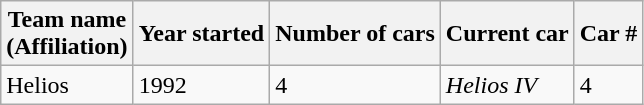<table class="wikitable">
<tr ">
<th><strong>Team name<br>(Affiliation)</strong></th>
<th><strong>Year started</strong></th>
<th><strong>Number of cars</strong></th>
<th><strong>Current car</strong></th>
<th><strong>Car #</strong></th>
</tr>
<tr>
<td>Helios</td>
<td>1992</td>
<td>4</td>
<td><em>Helios IV</em></td>
<td>4</td>
</tr>
</table>
